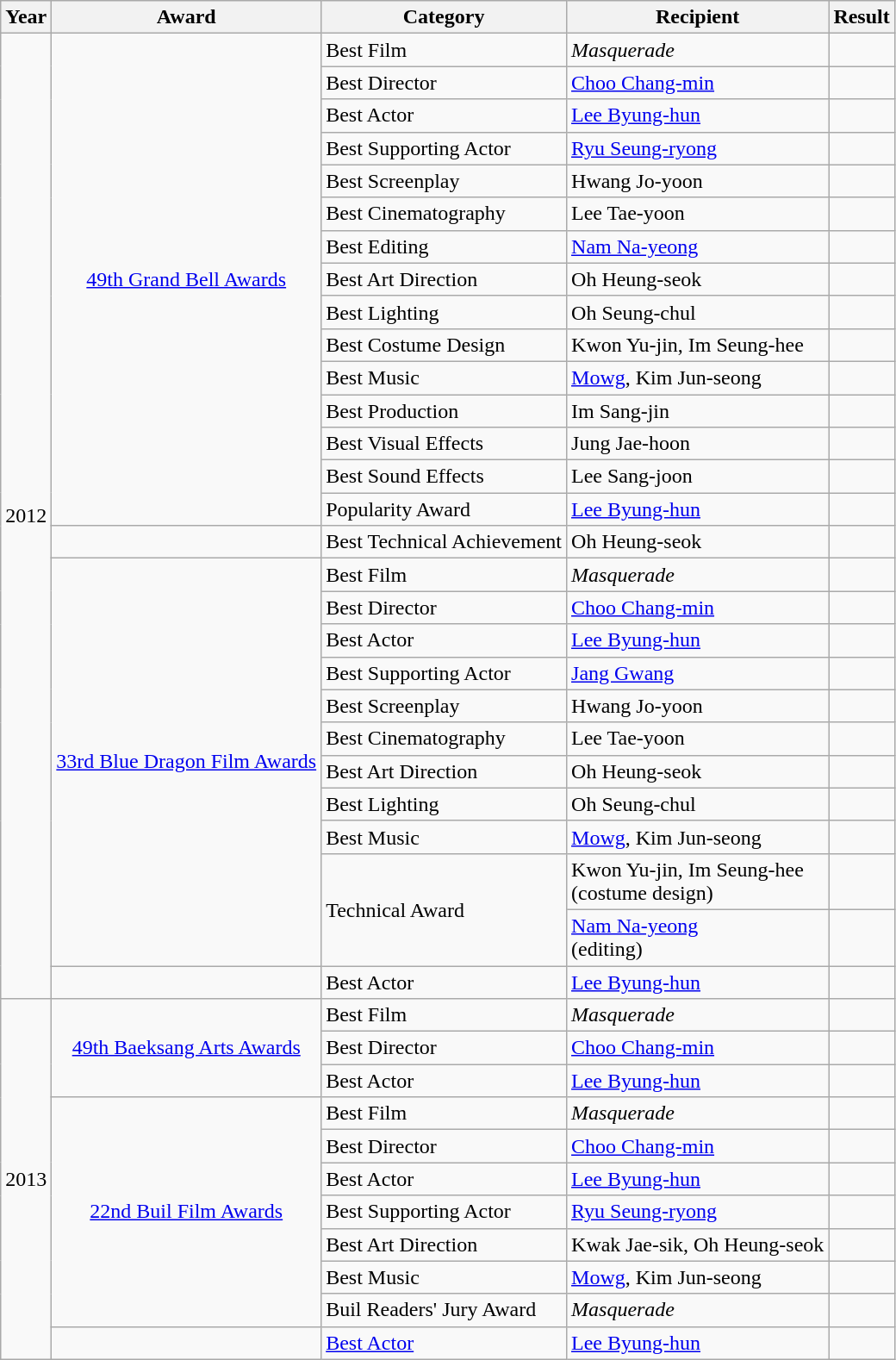<table class="wikitable sortable">
<tr>
<th>Year</th>
<th>Award</th>
<th>Category</th>
<th>Recipient</th>
<th>Result</th>
</tr>
<tr>
<td rowspan=28>2012</td>
<td rowspan=15 style="text-align:center;"><a href='#'>49th Grand Bell Awards</a></td>
<td>Best Film</td>
<td><em>Masquerade</em></td>
<td></td>
</tr>
<tr>
<td>Best Director</td>
<td><a href='#'>Choo Chang-min</a></td>
<td></td>
</tr>
<tr>
<td>Best Actor</td>
<td><a href='#'>Lee Byung-hun</a></td>
<td></td>
</tr>
<tr>
<td>Best Supporting Actor</td>
<td><a href='#'>Ryu Seung-ryong</a></td>
<td></td>
</tr>
<tr>
<td>Best Screenplay</td>
<td>Hwang Jo-yoon</td>
<td></td>
</tr>
<tr>
<td>Best Cinematography</td>
<td>Lee Tae-yoon</td>
<td></td>
</tr>
<tr>
<td>Best Editing</td>
<td><a href='#'>Nam Na-yeong</a></td>
<td></td>
</tr>
<tr>
<td>Best Art Direction</td>
<td>Oh Heung-seok</td>
<td></td>
</tr>
<tr>
<td>Best Lighting</td>
<td>Oh Seung-chul</td>
<td></td>
</tr>
<tr>
<td>Best Costume Design</td>
<td>Kwon Yu-jin, Im Seung-hee</td>
<td></td>
</tr>
<tr>
<td>Best Music</td>
<td><a href='#'>Mowg</a>, Kim Jun-seong</td>
<td></td>
</tr>
<tr>
<td>Best Production</td>
<td>Im Sang-jin</td>
<td></td>
</tr>
<tr>
<td>Best Visual Effects</td>
<td>Jung Jae-hoon</td>
<td></td>
</tr>
<tr>
<td>Best Sound Effects</td>
<td>Lee Sang-joon</td>
<td></td>
</tr>
<tr>
<td>Popularity Award</td>
<td><a href='#'>Lee Byung-hun</a></td>
<td></td>
</tr>
<tr>
<td></td>
<td>Best Technical Achievement</td>
<td>Oh Heung-seok</td>
<td></td>
</tr>
<tr>
<td rowspan=11 style="text-align:center;"><a href='#'>33rd Blue Dragon Film Awards</a></td>
<td>Best Film</td>
<td><em>Masquerade</em></td>
<td></td>
</tr>
<tr>
<td>Best Director</td>
<td><a href='#'>Choo Chang-min</a></td>
<td></td>
</tr>
<tr>
<td>Best Actor</td>
<td><a href='#'>Lee Byung-hun</a></td>
<td></td>
</tr>
<tr>
<td>Best Supporting Actor</td>
<td><a href='#'>Jang Gwang</a></td>
<td></td>
</tr>
<tr>
<td>Best Screenplay</td>
<td>Hwang Jo-yoon</td>
<td></td>
</tr>
<tr>
<td>Best Cinematography</td>
<td>Lee Tae-yoon</td>
<td></td>
</tr>
<tr>
<td>Best Art Direction</td>
<td>Oh Heung-seok</td>
<td></td>
</tr>
<tr>
<td>Best Lighting</td>
<td>Oh Seung-chul</td>
<td></td>
</tr>
<tr>
<td>Best Music</td>
<td><a href='#'>Mowg</a>, Kim Jun-seong</td>
<td></td>
</tr>
<tr>
<td rowspan=2>Technical Award</td>
<td>Kwon Yu-jin, Im Seung-hee <br> (costume design)</td>
<td></td>
</tr>
<tr>
<td><a href='#'>Nam Na-yeong</a> <br> (editing)</td>
<td></td>
</tr>
<tr>
<td></td>
<td>Best Actor</td>
<td><a href='#'>Lee Byung-hun</a></td>
<td></td>
</tr>
<tr>
<td rowspan=11>2013</td>
<td rowspan=3 style="text-align:center;"><a href='#'>49th Baeksang Arts Awards</a></td>
<td>Best Film</td>
<td><em>Masquerade</em></td>
<td></td>
</tr>
<tr>
<td>Best Director</td>
<td><a href='#'>Choo Chang-min</a></td>
<td></td>
</tr>
<tr>
<td>Best Actor</td>
<td><a href='#'>Lee Byung-hun</a></td>
<td></td>
</tr>
<tr>
<td rowspan=7 style="text-align:center;"><a href='#'>22nd Buil Film Awards</a></td>
<td>Best Film</td>
<td><em>Masquerade</em></td>
<td></td>
</tr>
<tr>
<td>Best Director</td>
<td><a href='#'>Choo Chang-min</a></td>
<td></td>
</tr>
<tr>
<td>Best Actor</td>
<td><a href='#'>Lee Byung-hun</a></td>
<td></td>
</tr>
<tr>
<td>Best Supporting Actor</td>
<td><a href='#'>Ryu Seung-ryong</a></td>
<td></td>
</tr>
<tr>
<td>Best Art Direction</td>
<td>Kwak Jae-sik, Oh Heung-seok</td>
<td></td>
</tr>
<tr>
<td>Best Music</td>
<td><a href='#'>Mowg</a>, Kim Jun-seong</td>
<td></td>
</tr>
<tr>
<td>Buil Readers' Jury Award</td>
<td><em>Masquerade</em></td>
<td></td>
</tr>
<tr>
<td></td>
<td><a href='#'>Best Actor</a></td>
<td><a href='#'>Lee Byung-hun</a></td>
<td></td>
</tr>
</table>
